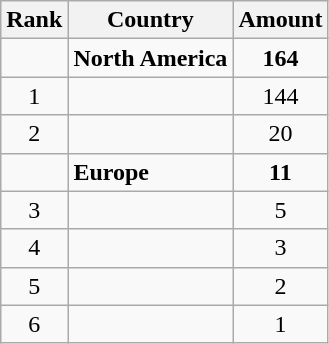<table class="wikitable" style="text-align: center;">
<tr>
<th>Rank</th>
<th>Country</th>
<th>Amount</th>
</tr>
<tr>
<td></td>
<td style="text-align: left;"><strong>North America</strong></td>
<td><strong>164</strong></td>
</tr>
<tr>
<td>1</td>
<td style="text-align: left;"></td>
<td>144</td>
</tr>
<tr>
<td>2</td>
<td style="text-align: left;"></td>
<td>20</td>
</tr>
<tr>
<td></td>
<td style="text-align: left;"><strong>Europe</strong></td>
<td><strong>11</strong></td>
</tr>
<tr>
<td>3</td>
<td style="text-align: left;"></td>
<td>5</td>
</tr>
<tr>
<td>4</td>
<td style="text-align: left;"></td>
<td>3</td>
</tr>
<tr>
<td>5</td>
<td style="text-align: left;"></td>
<td>2</td>
</tr>
<tr>
<td>6</td>
<td style="text-align: left;"></td>
<td>1</td>
</tr>
</table>
